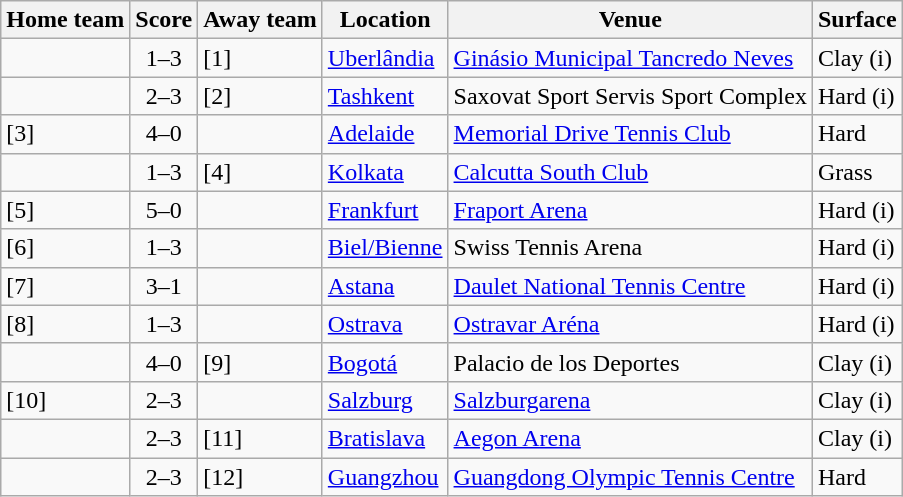<table class="wikitable">
<tr>
<th>Home team</th>
<th>Score</th>
<th>Away team</th>
<th>Location</th>
<th>Venue</th>
<th>Surface</th>
</tr>
<tr>
<td></td>
<td style="text-align:center;">1–3</td>
<td><strong></strong> [1]</td>
<td><a href='#'>Uberlândia</a></td>
<td><a href='#'>Ginásio Municipal Tancredo Neves</a></td>
<td>Clay (i)</td>
</tr>
<tr>
<td></td>
<td style="text-align:center;">2–3</td>
<td><strong></strong> [2]</td>
<td><a href='#'>Tashkent</a></td>
<td>Saxovat Sport Servis Sport Complex</td>
<td>Hard (i)</td>
</tr>
<tr>
<td><strong></strong> [3]</td>
<td style="text-align:center;">4–0</td>
<td></td>
<td><a href='#'>Adelaide</a></td>
<td><a href='#'>Memorial Drive Tennis Club</a></td>
<td>Hard</td>
</tr>
<tr>
<td></td>
<td style="text-align:center;">1–3</td>
<td><strong></strong> [4]</td>
<td><a href='#'>Kolkata</a></td>
<td><a href='#'>Calcutta South Club</a></td>
<td>Grass</td>
</tr>
<tr>
<td><strong></strong> [5]</td>
<td style="text-align:center;">5–0</td>
<td></td>
<td><a href='#'>Frankfurt</a></td>
<td><a href='#'>Fraport Arena</a></td>
<td>Hard (i)</td>
</tr>
<tr>
<td> [6]</td>
<td style="text-align:center;">1–3</td>
<td><strong></strong></td>
<td><a href='#'>Biel/Bienne</a></td>
<td>Swiss Tennis Arena</td>
<td>Hard (i)</td>
</tr>
<tr>
<td><strong></strong> [7]</td>
<td style="text-align:center;">3–1</td>
<td></td>
<td><a href='#'>Astana</a></td>
<td><a href='#'>Daulet National Tennis Centre</a></td>
<td>Hard (i)</td>
</tr>
<tr>
<td> [8]</td>
<td style="text-align:center;">1–3</td>
<td><strong></strong></td>
<td><a href='#'>Ostrava</a></td>
<td><a href='#'>Ostravar Aréna</a></td>
<td>Hard (i)</td>
</tr>
<tr>
<td><strong></strong></td>
<td style="text-align:center;">4–0</td>
<td> [9]</td>
<td><a href='#'>Bogotá</a></td>
<td>Palacio de los Deportes</td>
<td>Clay (i)</td>
</tr>
<tr>
<td> [10]</td>
<td style="text-align:center;">2–3</td>
<td><strong></strong></td>
<td><a href='#'>Salzburg</a></td>
<td><a href='#'>Salzburgarena</a></td>
<td>Clay (i)</td>
</tr>
<tr>
<td></td>
<td style="text-align:center;">2–3</td>
<td><strong></strong> [11]</td>
<td><a href='#'>Bratislava</a></td>
<td><a href='#'>Aegon Arena</a></td>
<td>Clay (i)</td>
</tr>
<tr>
<td></td>
<td style="text-align:center;">2–3</td>
<td><strong></strong> [12]</td>
<td><a href='#'>Guangzhou</a></td>
<td><a href='#'>Guangdong Olympic Tennis Centre</a></td>
<td>Hard</td>
</tr>
</table>
